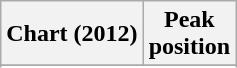<table class="wikitable sortable plainrowheaders">
<tr>
<th scope="col">Chart (2012)</th>
<th scope="col">Peak<br>position</th>
</tr>
<tr>
</tr>
<tr>
</tr>
<tr>
</tr>
<tr>
</tr>
</table>
